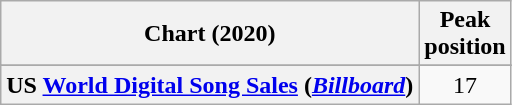<table class="wikitable sortable plainrowheaders" style="text-align:center">
<tr>
<th scope="col">Chart (2020)</th>
<th scope="col">Peak<br>position</th>
</tr>
<tr>
</tr>
<tr>
<th scope="row">US <a href='#'>World Digital Song Sales</a> (<em><a href='#'>Billboard</a></em>)</th>
<td>17</td>
</tr>
</table>
